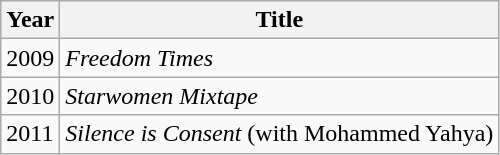<table class="wikitable">
<tr>
<th>Year</th>
<th>Title</th>
</tr>
<tr>
<td>2009</td>
<td><em>Freedom Times</em></td>
</tr>
<tr>
<td>2010</td>
<td><em>Starwomen Mixtape</em></td>
</tr>
<tr>
<td>2011</td>
<td><em>Silence is Consent</em> (with Mohammed Yahya)</td>
</tr>
</table>
